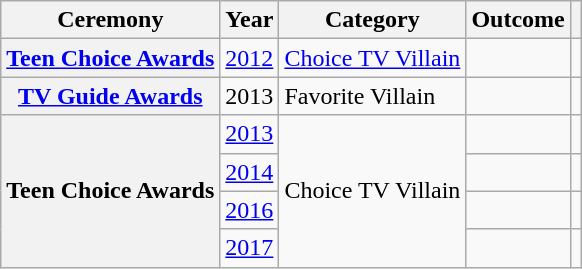<table class="wikitable plainrowheaders">
<tr>
<th scope="col">Ceremony</th>
<th>Year</th>
<th>Category</th>
<th>Outcome</th>
<th></th>
</tr>
<tr>
<th scope="row"><a href='#'>Teen Choice Awards</a></th>
<td><a href='#'>2012</a></td>
<td><a href='#'>Choice TV Villain</a></td>
<td></td>
<td></td>
</tr>
<tr>
<th scope="row"><a href='#'>TV Guide Awards</a></th>
<td>2013</td>
<td>Favorite Villain</td>
<td></td>
<td></td>
</tr>
<tr>
<th scope="row" rowspan="4">Teen Choice Awards</th>
<td><a href='#'>2013</a></td>
<td rowspan="4">Choice TV Villain</td>
<td></td>
<td></td>
</tr>
<tr>
<td><a href='#'>2014</a></td>
<td></td>
<td></td>
</tr>
<tr>
<td><a href='#'>2016</a></td>
<td></td>
<td></td>
</tr>
<tr>
<td><a href='#'>2017</a></td>
<td></td>
<td></td>
</tr>
</table>
